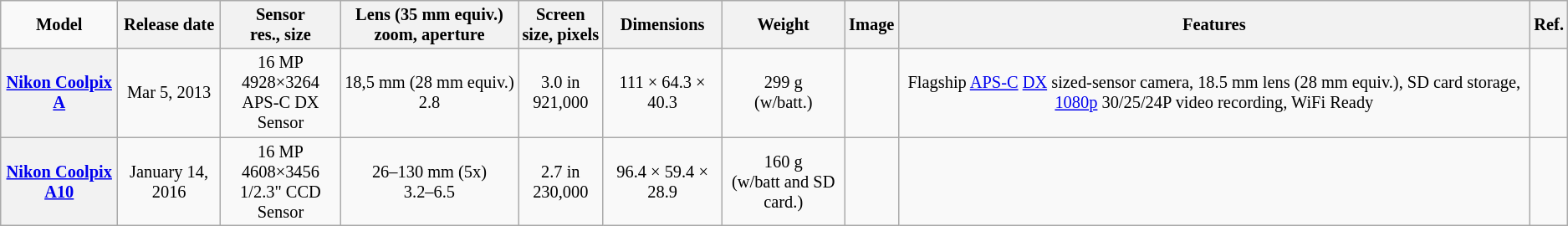<table class="wikitable" style="font-size:85%; text-align: center">
<tr>
<td><strong>Model</strong></td>
<th>Release date</th>
<th>Sensor<br>res., size</th>
<th>Lens (35 mm equiv.)<br>zoom, aperture</th>
<th>Screen<br>size, pixels</th>
<th>Dimensions<br></th>
<th>Weight</th>
<th>Image</th>
<th>Features</th>
<th>Ref.</th>
</tr>
<tr>
<th><a href='#'>Nikon Coolpix A</a></th>
<td>Mar 5, 2013</td>
<td>16 MP<br>4928×3264<br>APS-C DX Sensor</td>
<td>18,5 mm (28 mm equiv.)<br>2.8</td>
<td>3.0 in<br>921,000</td>
<td>111 × 64.3 × 40.3</td>
<td>299 g<br>(w/batt.)</td>
<td></td>
<td>Flagship <a href='#'>APS-C</a> <a href='#'>DX</a> sized-sensor camera, 18.5 mm lens (28 mm equiv.), SD card storage, <a href='#'>1080p</a> 30/25/24P video recording, WiFi Ready</td>
<td></td>
</tr>
<tr>
<th><a href='#'>Nikon Coolpix A10</a></th>
<td>January 14, 2016</td>
<td>16 MP<br>4608×3456<br>1/2.3" CCD Sensor</td>
<td>26–130 mm (5x)<br>3.2–6.5</td>
<td>2.7 in<br>230,000</td>
<td>96.4 × 59.4 × 28.9</td>
<td>160 g<br>(w/batt and SD card.)</td>
<td></td>
<td></td>
<td></td>
</tr>
</table>
